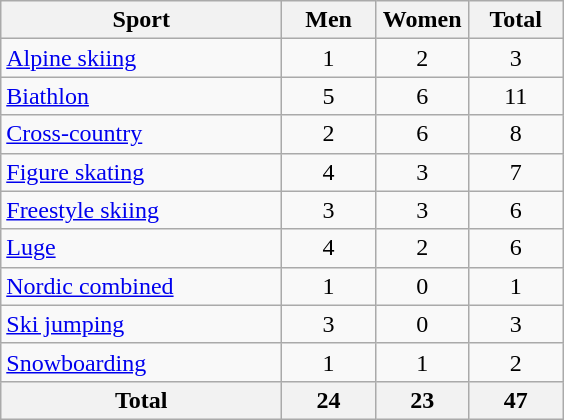<table class="wikitable sortable" style="text-align:center;">
<tr>
<th width=180>Sport</th>
<th width=55>Men</th>
<th width=55>Women</th>
<th width=55>Total</th>
</tr>
<tr>
<td align=left><a href='#'>Alpine skiing</a></td>
<td>1</td>
<td>2</td>
<td>3</td>
</tr>
<tr>
<td align=left><a href='#'>Biathlon</a></td>
<td>5</td>
<td>6</td>
<td>11</td>
</tr>
<tr>
<td align=left><a href='#'>Cross-country</a></td>
<td>2</td>
<td>6</td>
<td>8</td>
</tr>
<tr>
<td align=left><a href='#'>Figure skating</a></td>
<td>4</td>
<td>3</td>
<td>7</td>
</tr>
<tr>
<td align=left><a href='#'>Freestyle skiing</a></td>
<td>3</td>
<td>3</td>
<td>6</td>
</tr>
<tr>
<td align=left><a href='#'>Luge</a></td>
<td>4</td>
<td>2</td>
<td>6</td>
</tr>
<tr>
<td align=left><a href='#'>Nordic combined</a></td>
<td>1</td>
<td>0</td>
<td>1</td>
</tr>
<tr>
<td align=left><a href='#'>Ski jumping</a></td>
<td>3</td>
<td>0</td>
<td>3</td>
</tr>
<tr>
<td align=left><a href='#'>Snowboarding</a></td>
<td>1</td>
<td>1</td>
<td>2</td>
</tr>
<tr>
<th>Total</th>
<th>24</th>
<th>23</th>
<th>47</th>
</tr>
</table>
